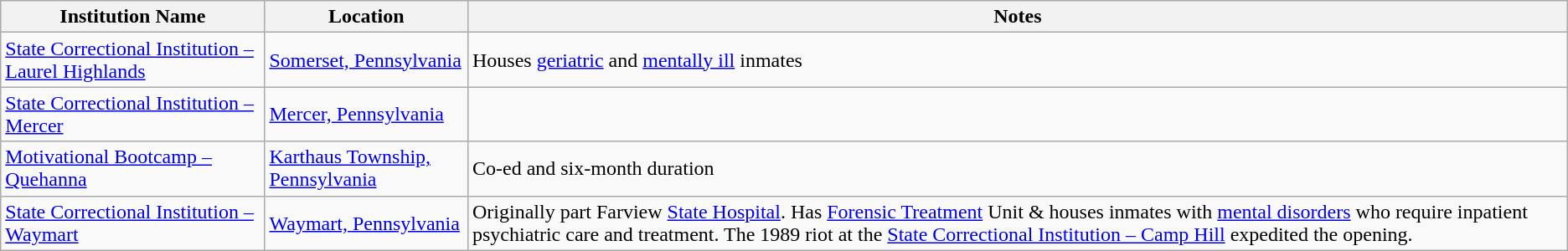<table class="wikitable">
<tr>
<th>Institution Name</th>
<th>Location</th>
<th>Notes</th>
</tr>
<tr>
<td><a href='#'>State Correctional Institution – Laurel Highlands</a></td>
<td><a href='#'>Somerset, Pennsylvania</a></td>
<td>Houses <a href='#'>geriatric</a> and <a href='#'>mentally ill</a> inmates</td>
</tr>
<tr>
<td><a href='#'>State Correctional Institution – Mercer</a></td>
<td><a href='#'>Mercer, Pennsylvania</a></td>
<td></td>
</tr>
<tr>
<td><a href='#'>Motivational Bootcamp – Quehanna</a></td>
<td><a href='#'>Karthaus Township, Pennsylvania</a></td>
<td>Co-ed and six-month duration</td>
</tr>
<tr>
<td><a href='#'>State Correctional Institution – Waymart</a></td>
<td><a href='#'>Waymart, Pennsylvania</a></td>
<td>Originally part Farview <a href='#'>State Hospital</a>. Has <a href='#'>Forensic Treatment</a> Unit & houses inmates with <a href='#'>mental disorders</a> who require inpatient psychiatric care and treatment. The 1989 riot at the <a href='#'>State Correctional Institution – Camp Hill</a> expedited the opening.</td>
</tr>
</table>
